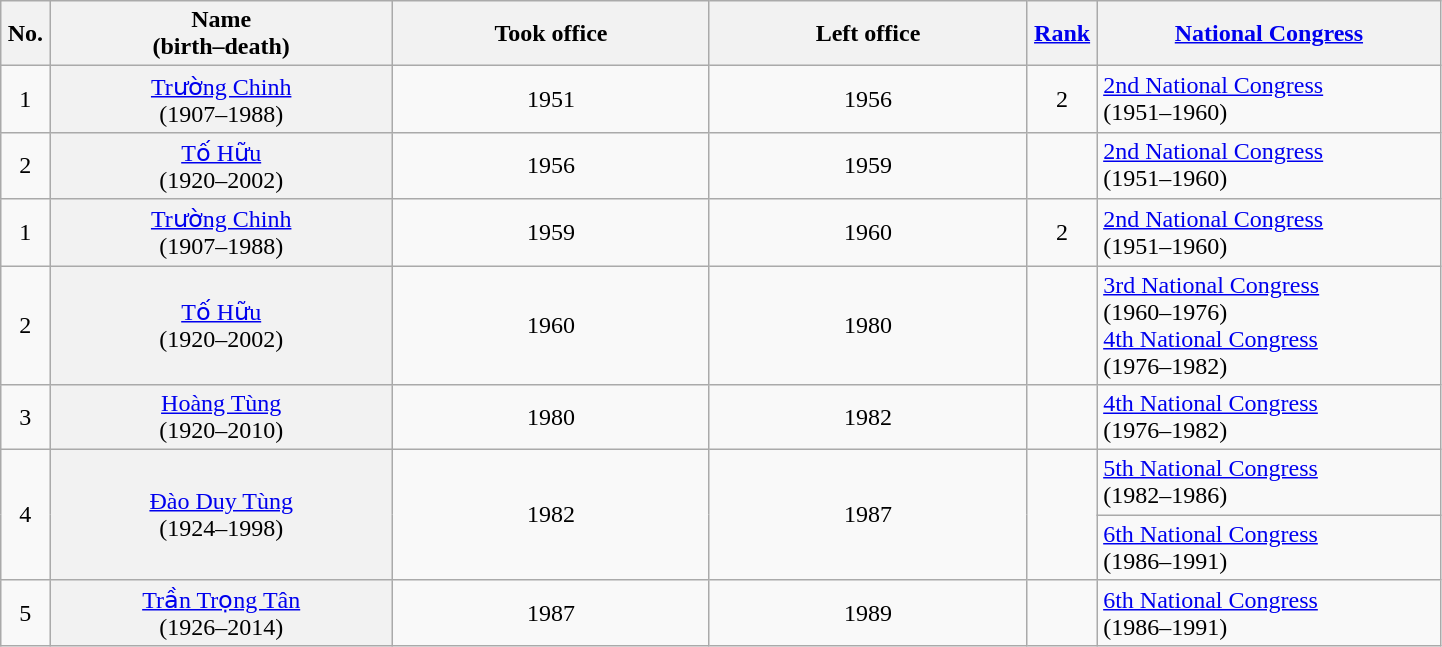<table class="wikitable" width=76%>
<tr>
<th scope="col" style="width:1em;">No.<br></th>
<th scope="col" style="width:13em;">Name<br>(birth–death)</th>
<th scope="col" style="width:12em;">Took office</th>
<th scope="col" style="width:12em;">Left office</th>
<th scope="col" style="width:1em;"><a href='#'>Rank</a><br></th>
<th scope="col" style="width:13em;"><a href='#'>National Congress</a></th>
</tr>
<tr>
<td align="center">1</td>
<th align="center" scope="row" style="font-weight:normal;"><a href='#'>Trường Chinh</a><br>(1907–1988)</th>
<td align="center">1951</td>
<td align="center">1956</td>
<td align="center">2</td>
<td><a href='#'>2nd National Congress</a><br>(1951–1960)</td>
</tr>
<tr>
<td align="center">2</td>
<th align="center" scope="row" style="font-weight:normal;"><a href='#'>Tố Hữu</a><br>(1920–2002)</th>
<td align="center">1956</td>
<td align="center">1959</td>
<td align="center"></td>
<td><a href='#'>2nd National Congress</a><br>(1951–1960)</td>
</tr>
<tr>
<td align="center">1</td>
<th align="center" scope="row" style="font-weight:normal;"><a href='#'>Trường Chinh</a><br>(1907–1988)</th>
<td align="center">1959</td>
<td align="center">1960</td>
<td align="center">2</td>
<td><a href='#'>2nd National Congress</a><br>(1951–1960)</td>
</tr>
<tr>
<td align="center">2</td>
<th align="center" scope="row" style="font-weight:normal;"><a href='#'>Tố Hữu</a><br>(1920–2002)</th>
<td align="center">1960</td>
<td align="center">1980</td>
<td align="center"></td>
<td><a href='#'>3rd National Congress</a><br>(1960–1976)<br><a href='#'>4th National Congress</a><br>(1976–1982)</td>
</tr>
<tr>
<td align="center">3</td>
<th align="center" scope="row" style="font-weight:normal;"><a href='#'>Hoàng Tùng</a><br>(1920–2010)</th>
<td align="center">1980</td>
<td align="center">1982</td>
<td align="center"></td>
<td><a href='#'>4th National Congress</a><br>(1976–1982)</td>
</tr>
<tr>
<td rowspan="2" align="center">4</td>
<th rowspan="2" align="center" scope="row" style="font-weight:normal;"><a href='#'>Đào Duy Tùng</a><br>(1924–1998)</th>
<td rowspan="2" align="center">1982</td>
<td rowspan="2" align="center">1987</td>
<td rowspan="2" align="center"></td>
<td><a href='#'>5th National Congress</a><br>(1982–1986)</td>
</tr>
<tr>
<td><a href='#'>6th National Congress</a><br>(1986–1991)</td>
</tr>
<tr>
<td align="center">5</td>
<th align="center" scope="row" style="font-weight:normal;"><a href='#'>Trần Trọng Tân</a><br>(1926–2014)</th>
<td align="center">1987</td>
<td align="center">1989</td>
<td align="center"></td>
<td><a href='#'>6th National Congress</a><br>(1986–1991)</td>
</tr>
</table>
